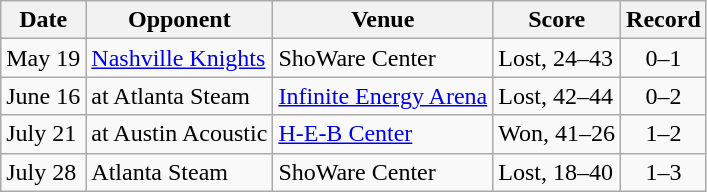<table class="wikitable">
<tr>
<th>Date</th>
<th>Opponent</th>
<th>Venue</th>
<th>Score</th>
<th>Record</th>
</tr>
<tr>
<td>May 19</td>
<td><a href='#'>Nashville Knights</a></td>
<td>ShoWare Center</td>
<td>Lost, 24–43</td>
<td align=center>0–1</td>
</tr>
<tr>
<td>June 16</td>
<td>at Atlanta Steam</td>
<td><a href='#'>Infinite Energy Arena</a></td>
<td>Lost, 42–44</td>
<td align=center>0–2</td>
</tr>
<tr>
<td>July 21</td>
<td>at Austin Acoustic</td>
<td><a href='#'>H-E-B Center</a></td>
<td>Won, 41–26</td>
<td align=center>1–2</td>
</tr>
<tr>
<td>July 28</td>
<td>Atlanta Steam</td>
<td>ShoWare Center</td>
<td>Lost, 18–40</td>
<td align=center>1–3</td>
</tr>
</table>
